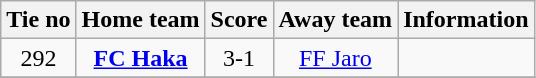<table class="wikitable" style="text-align:center">
<tr>
<th style= width="40px">Tie no</th>
<th style= width="150px">Home team</th>
<th style= width="60px">Score</th>
<th style= width="150px">Away team</th>
<th style= width="30px">Information</th>
</tr>
<tr>
<td>292</td>
<td><strong><a href='#'>FC Haka</a></strong></td>
<td>3-1</td>
<td><a href='#'>FF Jaro</a></td>
<td></td>
</tr>
<tr>
</tr>
</table>
